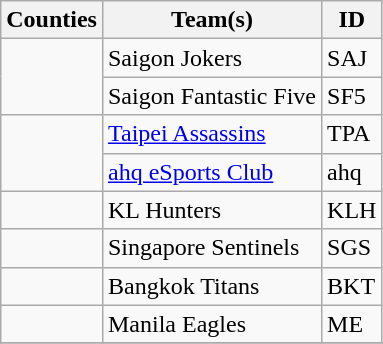<table class="wikitable">
<tr>
<th>Counties</th>
<th>Team(s)</th>
<th>ID</th>
</tr>
<tr>
<td rowspan=2></td>
<td> Saigon Jokers</td>
<td>SAJ</td>
</tr>
<tr>
<td> Saigon Fantastic Five</td>
<td>SF5</td>
</tr>
<tr>
<td rowspan=2></td>
<td> <a href='#'>Taipei Assassins</a></td>
<td>TPA</td>
</tr>
<tr>
<td> <a href='#'>ahq eSports Club</a></td>
<td>ahq</td>
</tr>
<tr>
<td></td>
<td> KL Hunters</td>
<td>KLH</td>
</tr>
<tr>
<td></td>
<td> Singapore Sentinels</td>
<td>SGS</td>
</tr>
<tr>
<td></td>
<td> Bangkok Titans</td>
<td>BKT</td>
</tr>
<tr>
<td></td>
<td> Manila Eagles</td>
<td>ME</td>
</tr>
<tr>
</tr>
</table>
